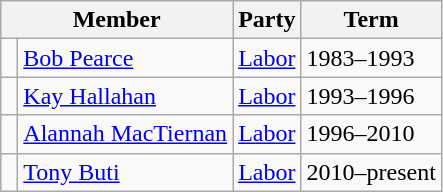<table class="wikitable">
<tr>
<th colspan="2">Member</th>
<th>Party</th>
<th>Term</th>
</tr>
<tr>
<td> </td>
<td><a href='#'>Bob Pearce</a></td>
<td><a href='#'>Labor</a></td>
<td>1983–1993</td>
</tr>
<tr>
<td> </td>
<td><a href='#'>Kay Hallahan</a></td>
<td><a href='#'>Labor</a></td>
<td>1993–1996</td>
</tr>
<tr>
<td> </td>
<td><a href='#'>Alannah MacTiernan</a></td>
<td><a href='#'>Labor</a></td>
<td>1996–2010</td>
</tr>
<tr>
<td> </td>
<td><a href='#'>Tony Buti</a></td>
<td><a href='#'>Labor</a></td>
<td>2010–present</td>
</tr>
</table>
